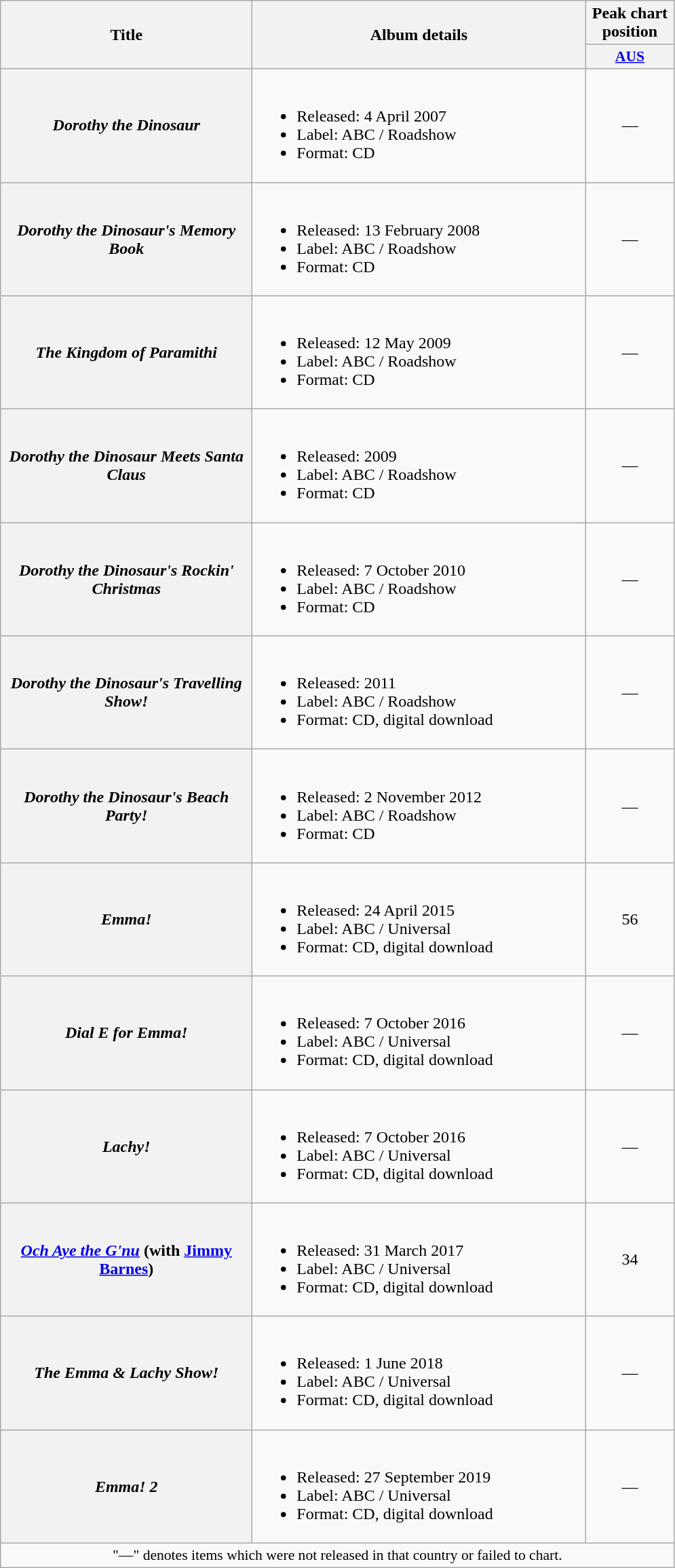<table class="wikitable plainrowheaders">
<tr>
<th scope="col" style="width:15em;" rowspan="2">Title</th>
<th scope="col" style="width:20em;" rowspan="2">Album details</th>
<th scope="col" style="width:5em;">Peak chart position</th>
</tr>
<tr>
<th scope="col" style="width:5em;font-size:90%;"><a href='#'>AUS</a><br></th>
</tr>
<tr>
<th scope="row"><em>Dorothy the Dinosaur</em></th>
<td><br><ul><li>Released: 4 April 2007</li><li>Label: ABC / Roadshow</li><li>Format: CD</li></ul></td>
<td style="text-align:center;">—</td>
</tr>
<tr>
<th scope="row"><em>Dorothy the Dinosaur's Memory Book</em></th>
<td><br><ul><li>Released: 13 February 2008</li><li>Label: ABC / Roadshow</li><li>Format: CD</li></ul></td>
<td style="text-align:center;">—</td>
</tr>
<tr>
<th scope="row"><em>The Kingdom of Paramithi</em></th>
<td><br><ul><li>Released: 12 May 2009</li><li>Label: ABC / Roadshow</li><li>Format: CD</li></ul></td>
<td style="text-align:center;">—</td>
</tr>
<tr>
<th scope="row"><em>Dorothy the Dinosaur Meets Santa Claus</em></th>
<td><br><ul><li>Released: 2009</li><li>Label: ABC / Roadshow</li><li>Format: CD</li></ul></td>
<td style="text-align:center;">—</td>
</tr>
<tr>
<th scope="row"><em>Dorothy the Dinosaur's Rockin' Christmas</em></th>
<td><br><ul><li>Released: 7 October 2010</li><li>Label: ABC / Roadshow</li><li>Format: CD</li></ul></td>
<td style="text-align:center;">—</td>
</tr>
<tr>
<th scope="row"><em>Dorothy the Dinosaur's Travelling Show!</em></th>
<td><br><ul><li>Released: 2011</li><li>Label: ABC / Roadshow</li><li>Format: CD, digital download</li></ul></td>
<td style="text-align:center;">—</td>
</tr>
<tr>
<th scope="row"><em>Dorothy the Dinosaur's Beach Party!</em></th>
<td><br><ul><li>Released: 2 November 2012</li><li>Label: ABC / Roadshow</li><li>Format: CD</li></ul></td>
<td style="text-align:center;">—</td>
</tr>
<tr>
<th scope="row"><em>Emma!</em></th>
<td><br><ul><li>Released: 24 April 2015</li><li>Label: ABC / Universal</li><li>Format: CD, digital download</li></ul></td>
<td style="text-align:center;">56</td>
</tr>
<tr>
<th scope="row"><em>Dial E for Emma!</em></th>
<td><br><ul><li>Released: 7 October 2016</li><li>Label: ABC / Universal</li><li>Format: CD, digital download</li></ul></td>
<td style="text-align:center;">—</td>
</tr>
<tr>
<th scope="row"><em>Lachy!</em></th>
<td><br><ul><li>Released: 7 October 2016</li><li>Label: ABC / Universal</li><li>Format: CD, digital download</li></ul></td>
<td style="text-align:center;">—</td>
</tr>
<tr>
<th scope="row"><em><a href='#'>Och Aye the G'nu</a></em> <span>(with <a href='#'>Jimmy Barnes</a>)</span></th>
<td><br><ul><li>Released: 31 March 2017</li><li>Label: ABC / Universal</li><li>Format: CD, digital download</li></ul></td>
<td style="text-align:center;">34</td>
</tr>
<tr>
<th scope="row"><em>The Emma & Lachy Show!</em></th>
<td><br><ul><li>Released: 1 June 2018</li><li>Label: ABC / Universal</li><li>Format: CD, digital download</li></ul></td>
<td style="text-align:center;">—</td>
</tr>
<tr>
<th scope="row"><em>Emma! 2</em></th>
<td><br><ul><li>Released: 27 September 2019</li><li>Label: ABC / Universal</li><li>Format: CD, digital download</li></ul></td>
<td style="text-align:center;">—</td>
</tr>
<tr>
<td colspan="6" style="text-align:center; font-size:90%">"—" denotes items which were not released in that country or failed to chart.</td>
</tr>
</table>
